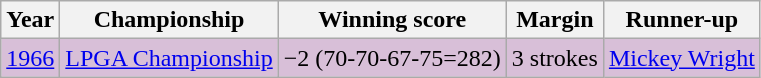<table class="wikitable">
<tr>
<th>Year</th>
<th>Championship</th>
<th>Winning score</th>
<th>Margin</th>
<th>Runner-up</th>
</tr>
<tr style="background:#D8BFD8;">
<td><a href='#'>1966</a></td>
<td><a href='#'>LPGA Championship</a></td>
<td>−2 (70-70-67-75=282)</td>
<td>3 strokes</td>
<td> <a href='#'>Mickey Wright</a></td>
</tr>
</table>
